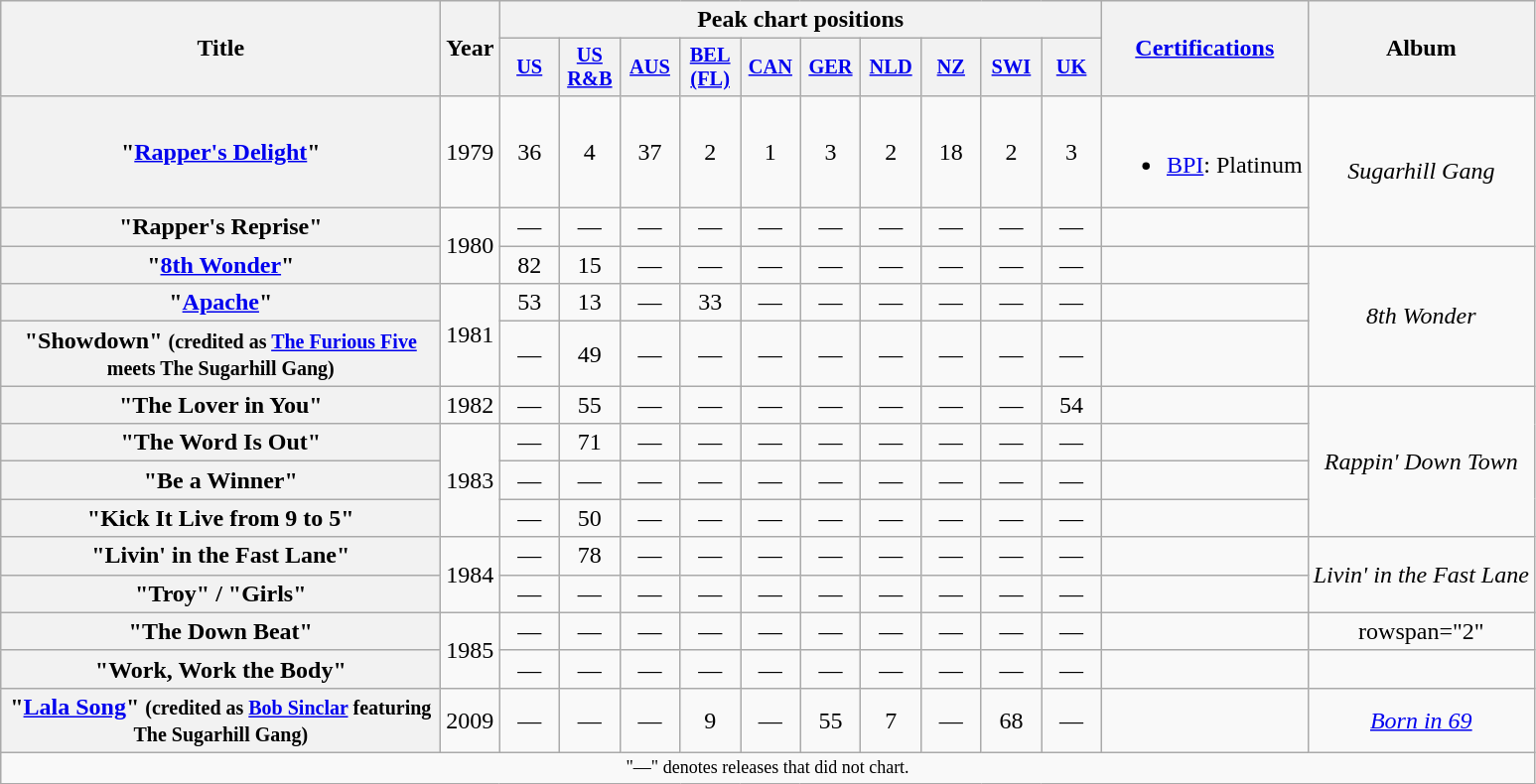<table class="wikitable plainrowheaders" style="text-align:center;">
<tr>
<th rowspan="2" style="width:18em;">Title</th>
<th rowspan="2">Year</th>
<th colspan="10">Peak chart positions</th>
<th rowspan="2"><a href='#'>Certifications</a></th>
<th rowspan="2">Album</th>
</tr>
<tr>
<th scope="col" style="width:2.5em;font-size:85%"><a href='#'>US</a><br></th>
<th scope="col" style="width:2.5em;font-size:85%"><a href='#'>US<br>R&B</a><br></th>
<th scope="col" style="width:2.5em;font-size:85%"><a href='#'>AUS</a><br></th>
<th scope="col" style="width:2.5em;font-size:85%"><a href='#'>BEL (FL)</a><br></th>
<th scope="col" style="width:2.5em;font-size:85%"><a href='#'>CAN</a><br></th>
<th scope="col" style="width:2.5em;font-size:85%"><a href='#'>GER</a><br></th>
<th scope="col" style="width:2.5em;font-size:85%"><a href='#'>NLD</a><br></th>
<th scope="col" style="width:2.5em;font-size:85%"><a href='#'>NZ</a><br></th>
<th scope="col" style="width:2.5em;font-size:85%"><a href='#'>SWI</a><br></th>
<th scope="col" style="width:2.5em;font-size:85%"><a href='#'>UK</a><br></th>
</tr>
<tr>
<th scope="row">"<a href='#'>Rapper's Delight</a>"</th>
<td>1979</td>
<td>36</td>
<td>4</td>
<td>37</td>
<td>2</td>
<td>1</td>
<td>3</td>
<td>2</td>
<td>18</td>
<td>2</td>
<td>3</td>
<td><br><ul><li><a href='#'>BPI</a>: Platinum</li></ul></td>
<td rowspan="2"><em>Sugarhill Gang</em></td>
</tr>
<tr>
<th scope="row">"Rapper's Reprise"</th>
<td rowspan="2">1980</td>
<td>—</td>
<td>—</td>
<td>—</td>
<td>—</td>
<td>—</td>
<td>—</td>
<td>—</td>
<td>—</td>
<td>—</td>
<td>—</td>
<td></td>
</tr>
<tr>
<th scope="row">"<a href='#'>8th Wonder</a>"</th>
<td>82</td>
<td>15</td>
<td>—</td>
<td>—</td>
<td>—</td>
<td>—</td>
<td>—</td>
<td>—</td>
<td>—</td>
<td>—</td>
<td></td>
<td rowspan="3"><em>8th Wonder</em></td>
</tr>
<tr>
<th scope="row">"<a href='#'>Apache</a>"</th>
<td rowspan="2">1981</td>
<td>53</td>
<td>13</td>
<td>—</td>
<td>33</td>
<td>—</td>
<td>—</td>
<td>—</td>
<td>—</td>
<td>—</td>
<td>—</td>
<td></td>
</tr>
<tr>
<th scope="row">"Showdown" <small>(credited as <a href='#'>The Furious Five</a> meets The Sugarhill Gang)</small></th>
<td>—</td>
<td>49</td>
<td>—</td>
<td>—</td>
<td>—</td>
<td>—</td>
<td>—</td>
<td>—</td>
<td>—</td>
<td>—</td>
<td></td>
</tr>
<tr>
<th scope="row">"The Lover in You"</th>
<td>1982</td>
<td>—</td>
<td>55</td>
<td>—</td>
<td>—</td>
<td>—</td>
<td>—</td>
<td>—</td>
<td>—</td>
<td>—</td>
<td>54</td>
<td></td>
<td rowspan="4"><em>Rappin' Down Town</em></td>
</tr>
<tr>
<th scope="row">"The Word Is Out"</th>
<td rowspan="3">1983</td>
<td>—</td>
<td>71</td>
<td>—</td>
<td>—</td>
<td>—</td>
<td>—</td>
<td>—</td>
<td>—</td>
<td>—</td>
<td>—</td>
<td></td>
</tr>
<tr>
<th scope="row">"Be a Winner"</th>
<td>—</td>
<td>—</td>
<td>—</td>
<td>—</td>
<td>—</td>
<td>—</td>
<td>—</td>
<td>—</td>
<td>—</td>
<td>—</td>
<td></td>
</tr>
<tr>
<th scope="row">"Kick It Live from 9 to 5"</th>
<td>—</td>
<td>50</td>
<td>—</td>
<td>—</td>
<td>—</td>
<td>—</td>
<td>—</td>
<td>—</td>
<td>—</td>
<td>—</td>
<td></td>
</tr>
<tr>
<th scope="row">"Livin' in the Fast Lane"</th>
<td rowspan="2">1984</td>
<td>—</td>
<td>78</td>
<td>—</td>
<td>—</td>
<td>—</td>
<td>—</td>
<td>—</td>
<td>—</td>
<td>—</td>
<td>—</td>
<td></td>
<td rowspan="2"><em>Livin' in the Fast Lane</em></td>
</tr>
<tr>
<th scope="row">"Troy" / "Girls"</th>
<td>—</td>
<td>—</td>
<td>—</td>
<td>—</td>
<td>—</td>
<td>—</td>
<td>—</td>
<td>—</td>
<td>—</td>
<td>—</td>
<td></td>
</tr>
<tr>
<th scope="row">"The Down Beat"</th>
<td rowspan="2">1985</td>
<td>—</td>
<td>—</td>
<td>—</td>
<td>—</td>
<td>—</td>
<td>—</td>
<td>—</td>
<td>—</td>
<td>—</td>
<td>—</td>
<td></td>
<td>rowspan="2" </td>
</tr>
<tr>
<th scope="row">"Work, Work the Body"</th>
<td>—</td>
<td>—</td>
<td>—</td>
<td>—</td>
<td>—</td>
<td>—</td>
<td>—</td>
<td>—</td>
<td>—</td>
<td>—</td>
<td></td>
</tr>
<tr>
<th scope="row">"<a href='#'>Lala Song</a>" <small>(credited as <a href='#'>Bob Sinclar</a> featuring The Sugarhill Gang)</small></th>
<td>2009</td>
<td>—</td>
<td>—</td>
<td>—</td>
<td>9</td>
<td>—</td>
<td>55</td>
<td>7</td>
<td>—</td>
<td>68</td>
<td>—</td>
<td></td>
<td><em><a href='#'>Born in 69</a></em></td>
</tr>
<tr>
<td colspan="15" style="text-align:center; font-size:9pt;">"—" denotes releases that did not chart.</td>
</tr>
</table>
